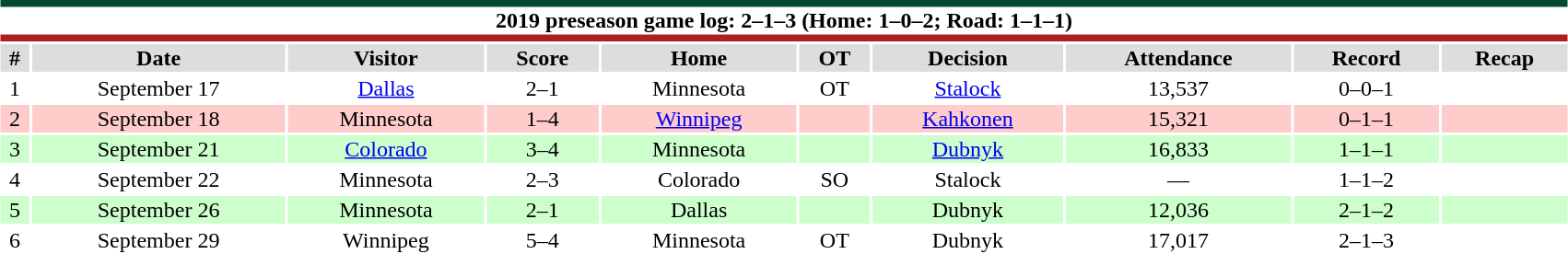<table class="toccolours collapsible collapsed" style="width:90%; clear:both; margin:1.5em auto; text-align:center;">
<tr>
<th colspan="10" style="background:#FFFFFF;border-top:#024930 5px solid; border-bottom:#AF1E24 5px solid;">2019 preseason game log: 2–1–3 (Home: 1–0–2; Road: 1–1–1)</th>
</tr>
<tr style="background:#ddd;">
<th>#</th>
<th>Date</th>
<th>Visitor</th>
<th>Score</th>
<th>Home</th>
<th>OT</th>
<th>Decision</th>
<th>Attendance</th>
<th>Record</th>
<th>Recap</th>
</tr>
<tr style="background:#fff;">
<td>1</td>
<td>September 17</td>
<td><a href='#'>Dallas</a></td>
<td>2–1</td>
<td>Minnesota</td>
<td>OT</td>
<td><a href='#'>Stalock</a></td>
<td>13,537</td>
<td>0–0–1</td>
<td></td>
</tr>
<tr style="background:#fcc;">
<td>2</td>
<td>September 18</td>
<td>Minnesota</td>
<td>1–4</td>
<td><a href='#'>Winnipeg</a></td>
<td></td>
<td><a href='#'>Kahkonen</a></td>
<td>15,321</td>
<td>0–1–1</td>
<td></td>
</tr>
<tr style="background:#cfc;">
<td>3</td>
<td>September 21</td>
<td><a href='#'>Colorado</a></td>
<td>3–4</td>
<td>Minnesota</td>
<td></td>
<td><a href='#'>Dubnyk</a></td>
<td>16,833</td>
<td>1–1–1</td>
<td></td>
</tr>
<tr style="background:#fff;">
<td>4</td>
<td>September 22</td>
<td>Minnesota</td>
<td>2–3</td>
<td>Colorado</td>
<td>SO</td>
<td>Stalock</td>
<td>—</td>
<td>1–1–2</td>
<td></td>
</tr>
<tr style="background:#cfc;">
<td>5</td>
<td>September 26</td>
<td>Minnesota</td>
<td>2–1</td>
<td>Dallas</td>
<td></td>
<td>Dubnyk</td>
<td>12,036</td>
<td>2–1–2</td>
<td></td>
</tr>
<tr style="background:#fff;">
<td>6</td>
<td>September 29</td>
<td>Winnipeg</td>
<td>5–4</td>
<td>Minnesota</td>
<td>OT</td>
<td>Dubnyk</td>
<td>17,017</td>
<td>2–1–3</td>
<td></td>
</tr>
</table>
